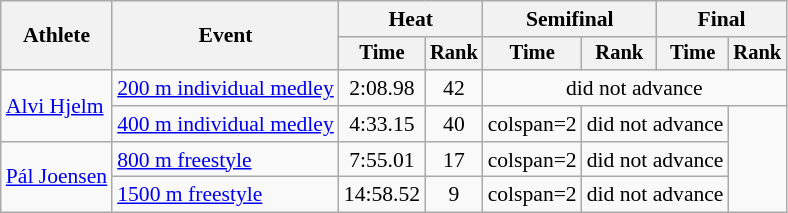<table class=wikitable style="font-size:90%">
<tr>
<th rowspan="2">Athlete</th>
<th rowspan="2">Event</th>
<th colspan="2">Heat</th>
<th colspan="2">Semifinal</th>
<th colspan="2">Final</th>
</tr>
<tr style="font-size:95%">
<th>Time</th>
<th>Rank</th>
<th>Time</th>
<th>Rank</th>
<th>Time</th>
<th>Rank</th>
</tr>
<tr align=center>
<td align=left rowspan=2><a href='#'>Alvi Hjelm</a></td>
<td align=left><a href='#'>200 m individual medley</a></td>
<td>2:08.98</td>
<td>42</td>
<td colspan=4>did not advance</td>
</tr>
<tr align=center>
<td align=left><a href='#'>400 m individual medley</a></td>
<td>4:33.15</td>
<td>40</td>
<td>colspan=2 </td>
<td colspan=2>did not advance</td>
</tr>
<tr align=center>
<td align=left rowspan=2><a href='#'>Pál Joensen</a></td>
<td align=left><a href='#'>800 m freestyle</a></td>
<td>7:55.01</td>
<td>17</td>
<td>colspan=2 </td>
<td colspan=2>did not advance</td>
</tr>
<tr align=center>
<td align=left><a href='#'>1500 m freestyle</a></td>
<td>14:58.52</td>
<td>9</td>
<td>colspan=2 </td>
<td colspan=2>did not advance</td>
</tr>
</table>
